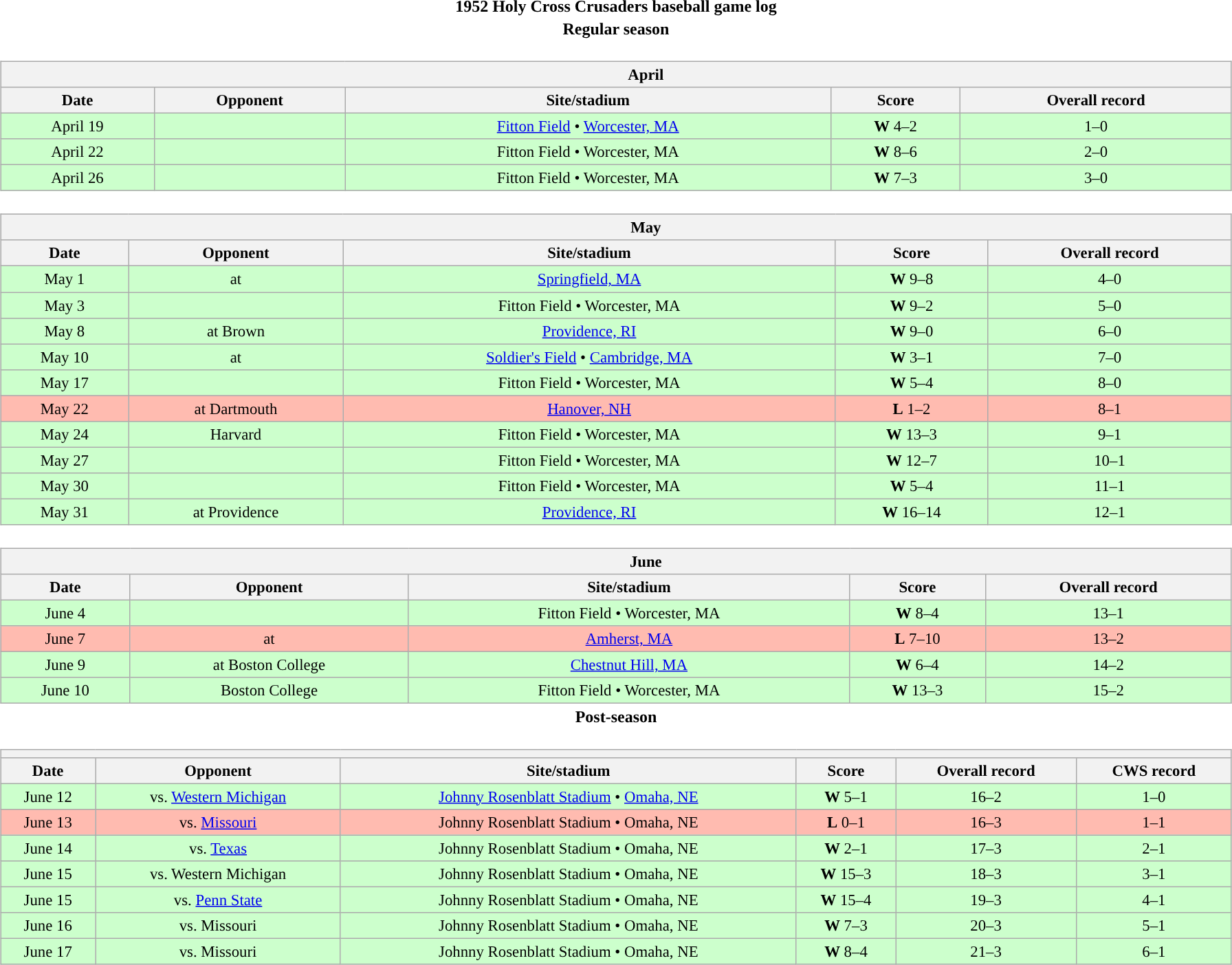<table class="toccolours" width=95% style="clear:both; margin:1.5em auto; text-align:center;">
<tr>
<th colspan=2>1952 Holy Cross Crusaders baseball game log</th>
</tr>
<tr>
<th colspan=2>Regular season</th>
</tr>
<tr valign="top">
<td><br><table class="wikitable collapsible collapsed" style="margin:auto; width:100%; text-align:center; font-size:95%">
<tr>
<th colspan=12 style="padding-left:4em;">April</th>
</tr>
<tr>
<th>Date</th>
<th>Opponent</th>
<th>Site/stadium</th>
<th>Score</th>
<th>Overall record</th>
</tr>
<tr align="center" bgcolor="#ccffcc">
<td>April 19</td>
<td></td>
<td><a href='#'>Fitton Field</a> • <a href='#'>Worcester, MA</a></td>
<td><strong>W</strong> 4–2</td>
<td>1–0</td>
</tr>
<tr align="center" bgcolor="#ccffcc">
<td>April 22</td>
<td></td>
<td>Fitton Field • Worcester, MA</td>
<td><strong>W</strong> 8–6</td>
<td>2–0</td>
</tr>
<tr align="center" bgcolor="#ccffcc">
<td>April 26</td>
<td></td>
<td>Fitton Field • Worcester, MA</td>
<td><strong>W</strong> 7–3</td>
<td>3–0</td>
</tr>
</table>
</td>
</tr>
<tr>
<td><br><table class="wikitable collapsible collapsed" style="margin:auto; width:100%; text-align:center; font-size:95%">
<tr>
<th colspan=12 style="padding-left:4em;">May</th>
</tr>
<tr>
<th>Date</th>
<th>Opponent</th>
<th>Site/stadium</th>
<th>Score</th>
<th>Overall record</th>
</tr>
<tr align="center" bgcolor="#ccffcc">
<td>May 1</td>
<td>at </td>
<td><a href='#'>Springfield, MA</a></td>
<td><strong>W</strong> 9–8</td>
<td>4–0</td>
</tr>
<tr align="center" bgcolor="#ccffcc">
<td>May 3</td>
<td></td>
<td>Fitton Field • Worcester, MA</td>
<td><strong>W</strong> 9–2</td>
<td>5–0</td>
</tr>
<tr align="center" bgcolor="#ccffcc">
<td>May 8</td>
<td>at Brown</td>
<td><a href='#'>Providence, RI</a></td>
<td><strong>W</strong> 9–0</td>
<td>6–0</td>
</tr>
<tr align="center" bgcolor="#ccffcc">
<td>May 10</td>
<td>at </td>
<td><a href='#'>Soldier's Field</a> • <a href='#'>Cambridge, MA</a></td>
<td><strong>W</strong> 3–1</td>
<td>7–0</td>
</tr>
<tr align="center" bgcolor="#ccffcc">
<td>May 17</td>
<td></td>
<td>Fitton Field • Worcester, MA</td>
<td><strong>W</strong> 5–4</td>
<td>8–0</td>
</tr>
<tr align="center" bgcolor="#ffbbb">
<td>May 22</td>
<td>at Dartmouth</td>
<td><a href='#'>Hanover, NH</a></td>
<td><strong>L</strong> 1–2</td>
<td>8–1</td>
</tr>
<tr align="center" bgcolor="#ccffcc">
<td>May 24</td>
<td>Harvard</td>
<td>Fitton Field • Worcester, MA</td>
<td><strong>W</strong> 13–3</td>
<td>9–1</td>
</tr>
<tr align="center" bgcolor="#ccffcc">
<td>May 27</td>
<td></td>
<td>Fitton Field • Worcester, MA</td>
<td><strong>W</strong> 12–7</td>
<td>10–1</td>
</tr>
<tr align="center" bgcolor="#ccffcc">
<td>May 30</td>
<td></td>
<td>Fitton Field • Worcester, MA</td>
<td><strong>W</strong> 5–4</td>
<td>11–1</td>
</tr>
<tr align="center" bgcolor="#ccffcc">
<td>May 31</td>
<td>at Providence</td>
<td><a href='#'>Providence, RI</a></td>
<td><strong>W</strong> 16–14</td>
<td>12–1</td>
</tr>
</table>
</td>
</tr>
<tr>
<td><br><table class="wikitable collapsible collapsed" style="margin:auto; width:100%; text-align:center; font-size:95%">
<tr>
<th colspan=12 style="padding-left:4em;">June</th>
</tr>
<tr>
<th>Date</th>
<th>Opponent</th>
<th>Site/stadium</th>
<th>Score</th>
<th>Overall record</th>
</tr>
<tr align="center" bgcolor="#ccffcc">
<td>June 4</td>
<td></td>
<td>Fitton Field • Worcester, MA</td>
<td><strong>W</strong> 8–4</td>
<td>13–1</td>
</tr>
<tr align="center" bgcolor="#ffbbb">
<td>June 7</td>
<td>at </td>
<td><a href='#'>Amherst, MA</a></td>
<td><strong>L</strong> 7–10</td>
<td>13–2</td>
</tr>
<tr align="center" bgcolor="#ccffcc">
<td>June 9</td>
<td>at Boston College</td>
<td><a href='#'>Chestnut Hill, MA</a></td>
<td><strong>W</strong> 6–4</td>
<td>14–2</td>
</tr>
<tr align="center" bgcolor="#ccffcc">
<td>June 10</td>
<td>Boston College</td>
<td>Fitton Field • Worcester, MA</td>
<td><strong>W</strong> 13–3</td>
<td>15–2</td>
</tr>
</table>
</td>
</tr>
<tr>
<th colspan=2>Post-season</th>
</tr>
<tr>
<td><br><table class="wikitable collapsible collapsed" style="margin:auto; width:100%; text-align:center; font-size:95%">
<tr>
<th colspan=12 style="padding-left:4em;"></th>
</tr>
<tr>
<th>Date</th>
<th>Opponent</th>
<th>Site/stadium</th>
<th>Score</th>
<th>Overall record</th>
<th>CWS record</th>
</tr>
<tr align="center" bgcolor="ccffcc">
<td>June 12</td>
<td>vs. <a href='#'>Western Michigan</a></td>
<td><a href='#'>Johnny Rosenblatt Stadium</a> • <a href='#'>Omaha, NE</a></td>
<td><strong>W</strong> 5–1</td>
<td>16–2</td>
<td>1–0</td>
</tr>
<tr align="center" bgcolor="ffbbb">
<td>June 13</td>
<td>vs. <a href='#'>Missouri</a></td>
<td>Johnny Rosenblatt Stadium • Omaha, NE</td>
<td><strong>L</strong> 0–1</td>
<td>16–3</td>
<td>1–1</td>
</tr>
<tr align="center" bgcolor="ccffcc">
<td>June 14</td>
<td>vs. <a href='#'>Texas</a></td>
<td>Johnny Rosenblatt Stadium • Omaha, NE</td>
<td><strong>W</strong> 2–1</td>
<td>17–3</td>
<td>2–1</td>
</tr>
<tr align="center" bgcolor="ccffcc">
<td>June 15</td>
<td>vs. Western Michigan</td>
<td>Johnny Rosenblatt Stadium • Omaha, NE</td>
<td><strong>W</strong> 15–3</td>
<td>18–3</td>
<td>3–1</td>
</tr>
<tr align="center" bgcolor="ccffcc">
<td>June 15</td>
<td>vs. <a href='#'>Penn State</a></td>
<td>Johnny Rosenblatt Stadium • Omaha, NE</td>
<td><strong>W</strong> 15–4</td>
<td>19–3</td>
<td>4–1</td>
</tr>
<tr align="center" bgcolor="ccffcc">
<td>June 16</td>
<td>vs. Missouri</td>
<td>Johnny Rosenblatt Stadium • Omaha, NE</td>
<td><strong>W</strong> 7–3</td>
<td>20–3</td>
<td>5–1</td>
</tr>
<tr align="center" bgcolor="ccffcc">
<td>June 17</td>
<td>vs. Missouri</td>
<td>Johnny Rosenblatt Stadium • Omaha, NE</td>
<td><strong>W</strong> 8–4</td>
<td>21–3</td>
<td>6–1</td>
</tr>
</table>
</td>
</tr>
</table>
